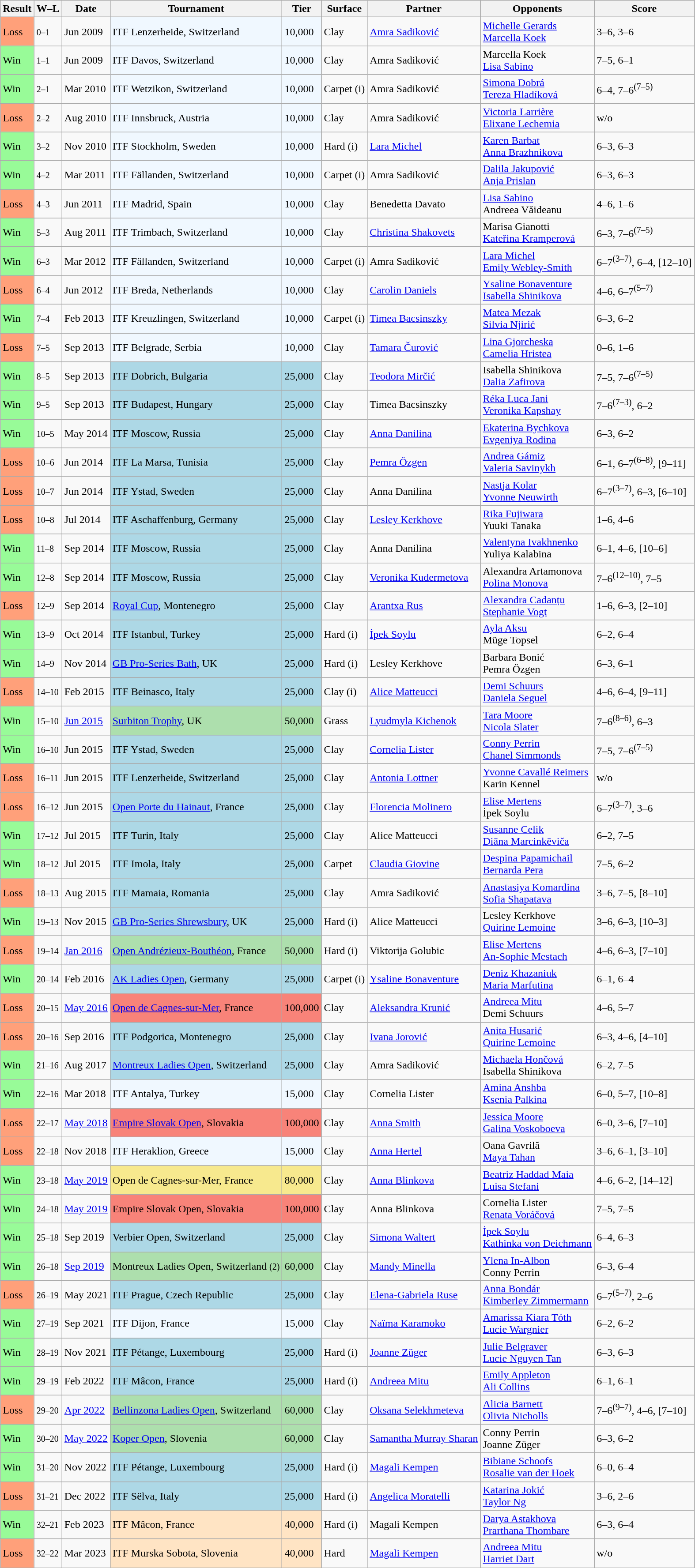<table class="sortable wikitable">
<tr>
<th>Result</th>
<th class="unsortable">W–L</th>
<th>Date</th>
<th>Tournament</th>
<th>Tier</th>
<th>Surface</th>
<th>Partner</th>
<th>Opponents</th>
<th class="unsortable">Score</th>
</tr>
<tr>
<td style="background:#ffa07a;">Loss</td>
<td><small>0–1</small></td>
<td>Jun 2009</td>
<td style="background:#f0f8ff;">ITF Lenzerheide, Switzerland</td>
<td style="background:#f0f8ff;">10,000</td>
<td>Clay</td>
<td> <a href='#'>Amra Sadiković</a></td>
<td> <a href='#'>Michelle Gerards</a> <br>  <a href='#'>Marcella Koek</a></td>
<td>3–6, 3–6</td>
</tr>
<tr>
<td style="background:#98fb98;">Win</td>
<td><small>1–1</small></td>
<td>Jun 2009</td>
<td style="background:#f0f8ff;">ITF Davos, Switzerland</td>
<td style="background:#f0f8ff;">10,000</td>
<td>Clay</td>
<td> Amra Sadiković</td>
<td> Marcella Koek <br>  <a href='#'>Lisa Sabino</a></td>
<td>7–5, 6–1</td>
</tr>
<tr>
<td style="background:#98fb98;">Win</td>
<td><small>2–1</small></td>
<td>Mar 2010</td>
<td style="background:#f0f8ff;">ITF Wetzikon, Switzerland</td>
<td style="background:#f0f8ff;">10,000</td>
<td>Carpet (i)</td>
<td> Amra Sadiković</td>
<td> <a href='#'>Simona Dobrá</a> <br>  <a href='#'>Tereza Hladíková</a></td>
<td>6–4, 7–6<sup>(7–5)</sup></td>
</tr>
<tr>
<td style="background:#ffa07a;">Loss</td>
<td><small>2–2</small></td>
<td>Aug 2010</td>
<td style="background:#f0f8ff;">ITF Innsbruck, Austria</td>
<td style="background:#f0f8ff;">10,000</td>
<td>Clay</td>
<td> Amra Sadiković</td>
<td> <a href='#'>Victoria Larrière</a> <br>  <a href='#'>Elixane Lechemia</a></td>
<td>w/o</td>
</tr>
<tr>
<td style="background:#98fb98;">Win</td>
<td><small>3–2</small></td>
<td>Nov 2010</td>
<td style="background:#f0f8ff;">ITF Stockholm, Sweden</td>
<td style="background:#f0f8ff;">10,000</td>
<td>Hard (i)</td>
<td> <a href='#'>Lara Michel</a></td>
<td> <a href='#'>Karen Barbat</a> <br>  <a href='#'>Anna Brazhnikova</a></td>
<td>6–3, 6–3</td>
</tr>
<tr>
<td style="background:#98fb98;">Win</td>
<td><small>4–2</small></td>
<td>Mar 2011</td>
<td style="background:#f0f8ff;">ITF Fällanden, Switzerland</td>
<td style="background:#f0f8ff;">10,000</td>
<td>Carpet (i)</td>
<td> Amra Sadiković</td>
<td> <a href='#'>Dalila Jakupović</a> <br>  <a href='#'>Anja Prislan</a></td>
<td>6–3, 6–3</td>
</tr>
<tr>
<td style="background:#ffa07a;">Loss</td>
<td><small>4–3</small></td>
<td>Jun 2011</td>
<td style="background:#f0f8ff;">ITF Madrid, Spain</td>
<td style="background:#f0f8ff;">10,000</td>
<td>Clay</td>
<td> Benedetta Davato</td>
<td> <a href='#'>Lisa Sabino</a> <br>  Andreea Văideanu</td>
<td>4–6, 1–6</td>
</tr>
<tr>
<td style="background:#98fb98;">Win</td>
<td><small>5–3</small></td>
<td>Aug 2011</td>
<td style="background:#f0f8ff;">ITF Trimbach, Switzerland</td>
<td style="background:#f0f8ff;">10,000</td>
<td>Clay</td>
<td> <a href='#'>Christina Shakovets</a></td>
<td> Marisa Gianotti <br>  <a href='#'>Kateřina Kramperová</a></td>
<td>6–3, 7–6<sup>(7–5)</sup></td>
</tr>
<tr>
<td style="background:#98fb98;">Win</td>
<td><small>6–3</small></td>
<td>Mar 2012</td>
<td style="background:#f0f8ff;">ITF Fällanden, Switzerland</td>
<td style="background:#f0f8ff;">10,000</td>
<td>Carpet (i)</td>
<td> Amra Sadiković</td>
<td> <a href='#'>Lara Michel</a> <br>  <a href='#'>Emily Webley-Smith</a></td>
<td>6–7<sup>(3–7)</sup>, 6–4, [12–10]</td>
</tr>
<tr>
<td style="background:#ffa07a;">Loss</td>
<td><small>6–4</small></td>
<td>Jun 2012</td>
<td style="background:#f0f8ff;">ITF Breda, Netherlands</td>
<td style="background:#f0f8ff;">10,000</td>
<td>Clay</td>
<td> <a href='#'>Carolin Daniels</a></td>
<td> <a href='#'>Ysaline Bonaventure</a> <br>  <a href='#'>Isabella Shinikova</a></td>
<td>4–6, 6–7<sup>(5–7)</sup></td>
</tr>
<tr>
<td style="background:#98fb98;">Win</td>
<td><small>7–4</small></td>
<td>Feb 2013</td>
<td style="background:#f0f8ff;">ITF Kreuzlingen, Switzerland</td>
<td style="background:#f0f8ff;">10,000</td>
<td>Carpet (i)</td>
<td> <a href='#'>Timea Bacsinszky</a></td>
<td> <a href='#'>Matea Mezak</a> <br>  <a href='#'>Silvia Njirić</a></td>
<td>6–3, 6–2</td>
</tr>
<tr>
<td style="background:#ffa07a;">Loss</td>
<td><small>7–5</small></td>
<td>Sep 2013</td>
<td style="background:#f0f8ff;">ITF Belgrade, Serbia</td>
<td style="background:#f0f8ff;">10,000</td>
<td>Clay</td>
<td> <a href='#'>Tamara Čurović</a></td>
<td> <a href='#'>Lina Gjorcheska</a> <br>  <a href='#'>Camelia Hristea</a></td>
<td>0–6, 1–6</td>
</tr>
<tr>
<td style="background:#98fb98;">Win</td>
<td><small>8–5</small></td>
<td>Sep 2013</td>
<td style="background:lightblue;">ITF Dobrich, Bulgaria</td>
<td style="background:lightblue;">25,000</td>
<td>Clay</td>
<td> <a href='#'>Teodora Mirčić</a></td>
<td> Isabella Shinikova <br>  <a href='#'>Dalia Zafirova</a></td>
<td>7–5, 7–6<sup>(7–5)</sup></td>
</tr>
<tr>
<td style="background:#98fb98;">Win</td>
<td><small>9–5</small></td>
<td>Sep 2013</td>
<td style="background:lightblue;">ITF Budapest, Hungary</td>
<td style="background:lightblue;">25,000</td>
<td>Clay</td>
<td> Timea Bacsinszky</td>
<td> <a href='#'>Réka Luca Jani</a> <br>  <a href='#'>Veronika Kapshay</a></td>
<td>7–6<sup>(7–3)</sup>, 6–2</td>
</tr>
<tr>
<td style="background:#98fb98;">Win</td>
<td><small>10–5</small></td>
<td>May 2014</td>
<td style="background:lightblue;">ITF Moscow, Russia</td>
<td style="background:lightblue;">25,000</td>
<td>Clay</td>
<td> <a href='#'>Anna Danilina</a></td>
<td> <a href='#'>Ekaterina Bychkova</a> <br>  <a href='#'>Evgeniya Rodina</a></td>
<td>6–3, 6–2</td>
</tr>
<tr>
<td style="background:#ffa07a;">Loss</td>
<td><small>10–6</small></td>
<td>Jun 2014</td>
<td style="background:lightblue;">ITF La Marsa, Tunisia</td>
<td style="background:lightblue;">25,000</td>
<td>Clay</td>
<td> <a href='#'>Pemra Özgen</a></td>
<td> <a href='#'>Andrea Gámiz</a> <br>  <a href='#'>Valeria Savinykh</a></td>
<td>6–1, 6–7<sup>(6–8)</sup>, [9–11]</td>
</tr>
<tr>
<td style="background:#ffa07a;">Loss</td>
<td><small>10–7</small></td>
<td>Jun 2014</td>
<td style="background:lightblue;">ITF Ystad, Sweden</td>
<td style="background:lightblue;">25,000</td>
<td>Clay</td>
<td> Anna Danilina</td>
<td> <a href='#'>Nastja Kolar</a> <br>  <a href='#'>Yvonne Neuwirth</a></td>
<td>6–7<sup>(3–7)</sup>, 6–3, [6–10]</td>
</tr>
<tr>
<td style="background:#ffa07a;">Loss</td>
<td><small>10–8</small></td>
<td>Jul 2014</td>
<td style="background:lightblue;">ITF Aschaffenburg, Germany</td>
<td style="background:lightblue;">25,000</td>
<td>Clay</td>
<td> <a href='#'>Lesley Kerkhove</a></td>
<td> <a href='#'>Rika Fujiwara</a> <br>  Yuuki Tanaka</td>
<td>1–6, 4–6</td>
</tr>
<tr>
<td style="background:#98fb98;">Win</td>
<td><small>11–8</small></td>
<td>Sep 2014</td>
<td style="background:lightblue;">ITF Moscow, Russia</td>
<td style="background:lightblue;">25,000</td>
<td>Clay</td>
<td> Anna Danilina</td>
<td> <a href='#'>Valentyna Ivakhnenko</a> <br>  Yuliya Kalabina</td>
<td>6–1, 4–6, [10–6]</td>
</tr>
<tr>
<td style="background:#98fb98;">Win</td>
<td><small>12–8</small></td>
<td>Sep 2014</td>
<td style="background:lightblue;">ITF Moscow, Russia</td>
<td style="background:lightblue;">25,000</td>
<td>Clay</td>
<td> <a href='#'>Veronika Kudermetova</a></td>
<td> Alexandra Artamonova <br>  <a href='#'>Polina Monova</a></td>
<td>7–6<sup>(12–10)</sup>, 7–5</td>
</tr>
<tr>
<td style="background:#ffa07a;">Loss</td>
<td><small>12–9</small></td>
<td>Sep 2014</td>
<td style="background:lightblue;"><a href='#'>Royal Cup</a>, Montenegro</td>
<td style="background:lightblue;">25,000</td>
<td>Clay</td>
<td> <a href='#'>Arantxa Rus</a></td>
<td> <a href='#'>Alexandra Cadanțu</a> <br>  <a href='#'>Stephanie Vogt</a></td>
<td>1–6, 6–3, [2–10]</td>
</tr>
<tr>
<td style="background:#98fb98;">Win</td>
<td><small>13–9</small></td>
<td>Oct 2014</td>
<td style="background:lightblue;">ITF Istanbul, Turkey</td>
<td style="background:lightblue;">25,000</td>
<td>Hard (i)</td>
<td> <a href='#'>İpek Soylu</a></td>
<td> <a href='#'>Ayla Aksu</a> <br>  Müge Topsel</td>
<td>6–2, 6–4</td>
</tr>
<tr>
<td style="background:#98fb98;">Win</td>
<td><small>14–9</small></td>
<td>Nov 2014</td>
<td style="background:lightblue;"><a href='#'>GB Pro-Series Bath</a>, UK</td>
<td style="background:lightblue;">25,000</td>
<td>Hard (i)</td>
<td> Lesley Kerkhove</td>
<td> Barbara Bonić <br>  Pemra Özgen</td>
<td>6–3, 6–1</td>
</tr>
<tr>
<td style="background:#ffa07a;">Loss</td>
<td><small>14–10</small></td>
<td>Feb 2015</td>
<td style="background:lightblue;">ITF Beinasco, Italy</td>
<td style="background:lightblue;">25,000</td>
<td>Clay (i)</td>
<td> <a href='#'>Alice Matteucci</a></td>
<td> <a href='#'>Demi Schuurs</a> <br>  <a href='#'>Daniela Seguel</a></td>
<td>4–6, 6–4, [9–11]</td>
</tr>
<tr>
<td style="background:#98fb98;">Win</td>
<td><small>15–10</small></td>
<td><a href='#'>Jun 2015</a></td>
<td style="background:#addfad;"><a href='#'>Surbiton Trophy</a>, UK</td>
<td style="background:#addfad;">50,000</td>
<td>Grass</td>
<td> <a href='#'>Lyudmyla Kichenok</a></td>
<td> <a href='#'>Tara Moore</a> <br>  <a href='#'>Nicola Slater</a></td>
<td>7–6<sup>(8–6)</sup>, 6–3</td>
</tr>
<tr>
<td style="background:#98fb98;">Win</td>
<td><small>16–10</small></td>
<td>Jun 2015</td>
<td style="background:lightblue;">ITF Ystad, Sweden</td>
<td style="background:lightblue;">25,000</td>
<td>Clay</td>
<td> <a href='#'>Cornelia Lister</a></td>
<td> <a href='#'>Conny Perrin</a> <br>  <a href='#'>Chanel Simmonds</a></td>
<td>7–5, 7–6<sup>(7–5)</sup></td>
</tr>
<tr>
<td style="background:#ffa07a;">Loss</td>
<td><small>16–11</small></td>
<td>Jun 2015</td>
<td style="background:lightblue;">ITF Lenzerheide, Switzerland</td>
<td style="background:lightblue;">25,000</td>
<td>Clay</td>
<td> <a href='#'>Antonia Lottner</a></td>
<td> <a href='#'>Yvonne Cavallé Reimers</a> <br>  Karin Kennel</td>
<td>w/o</td>
</tr>
<tr>
<td style="background:#ffa07a;">Loss</td>
<td><small>16–12</small></td>
<td>Jun 2015</td>
<td style="background:lightblue;"><a href='#'>Open Porte du Hainaut</a>, France</td>
<td style="background:lightblue;">25,000</td>
<td>Clay</td>
<td> <a href='#'>Florencia Molinero</a></td>
<td> <a href='#'>Elise Mertens</a> <br>  İpek Soylu</td>
<td>6–7<sup>(3–7)</sup>, 3–6</td>
</tr>
<tr>
<td style="background:#98fb98;">Win</td>
<td><small>17–12</small></td>
<td>Jul 2015</td>
<td style="background:lightblue;">ITF Turin, Italy</td>
<td style="background:lightblue;">25,000</td>
<td>Clay</td>
<td> Alice Matteucci</td>
<td> <a href='#'>Susanne Celik</a> <br>  <a href='#'>Diāna Marcinkēviča</a></td>
<td>6–2, 7–5</td>
</tr>
<tr>
<td style="background:#98fb98;">Win</td>
<td><small>18–12</small></td>
<td>Jul 2015</td>
<td style="background:lightblue;">ITF Imola, Italy</td>
<td style="background:lightblue;">25,000</td>
<td>Carpet</td>
<td> <a href='#'>Claudia Giovine</a></td>
<td> <a href='#'>Despina Papamichail</a> <br>  <a href='#'>Bernarda Pera</a></td>
<td>7–5, 6–2</td>
</tr>
<tr>
<td style="background:#ffa07a;">Loss</td>
<td><small>18–13</small></td>
<td>Aug 2015</td>
<td style="background:lightblue;">ITF Mamaia, Romania</td>
<td style="background:lightblue;">25,000</td>
<td>Clay</td>
<td> Amra Sadiković</td>
<td> <a href='#'>Anastasiya Komardina</a> <br>  <a href='#'>Sofia Shapatava</a></td>
<td>3–6, 7–5, [8–10]</td>
</tr>
<tr>
<td style="background:#98fb98;">Win</td>
<td><small>19–13</small></td>
<td>Nov 2015</td>
<td style="background:lightblue;"><a href='#'>GB Pro-Series Shrewsbury</a>, UK</td>
<td style="background:lightblue;">25,000</td>
<td>Hard (i)</td>
<td> Alice Matteucci</td>
<td> Lesley Kerkhove <br>  <a href='#'>Quirine Lemoine</a></td>
<td>3–6, 6–3, [10–3]</td>
</tr>
<tr>
<td style="background:#ffa07a;">Loss</td>
<td><small>19–14</small></td>
<td><a href='#'>Jan 2016</a></td>
<td style="background:#addfad;"><a href='#'>Open Andrézieux-Bouthéon</a>, France</td>
<td style="background:#addfad;">50,000</td>
<td>Hard (i)</td>
<td> Viktorija Golubic</td>
<td> <a href='#'>Elise Mertens</a> <br>  <a href='#'>An-Sophie Mestach</a></td>
<td>4–6, 6–3, [7–10]</td>
</tr>
<tr>
<td style="background:#98fb98;">Win</td>
<td><small>20–14</small></td>
<td>Feb 2016</td>
<td style="background:lightblue;"><a href='#'>AK Ladies Open</a>, Germany</td>
<td style="background:lightblue;">25,000</td>
<td>Carpet (i)</td>
<td> <a href='#'>Ysaline Bonaventure</a></td>
<td> <a href='#'>Deniz Khazaniuk</a> <br>  <a href='#'>Maria Marfutina</a></td>
<td>6–1, 6–4</td>
</tr>
<tr>
<td style="background:#ffa07a;">Loss</td>
<td><small>20–15</small></td>
<td><a href='#'>May 2016</a></td>
<td style="background:#f88379;"><a href='#'>Open de Cagnes-sur-Mer</a>, France</td>
<td style="background:#f88379;">100,000</td>
<td>Clay</td>
<td> <a href='#'>Aleksandra Krunić</a></td>
<td> <a href='#'>Andreea Mitu</a> <br>  Demi Schuurs</td>
<td>4–6, 5–7</td>
</tr>
<tr>
<td style="background:#ffa07a;">Loss</td>
<td><small>20–16</small></td>
<td>Sep 2016</td>
<td style="background:lightblue;">ITF Podgorica, Montenegro</td>
<td style="background:lightblue;">25,000</td>
<td>Clay</td>
<td> <a href='#'>Ivana Jorović</a></td>
<td> <a href='#'>Anita Husarić</a> <br>  <a href='#'>Quirine Lemoine</a></td>
<td>6–3, 4–6, [4–10]</td>
</tr>
<tr>
<td style="background:#98fb98;">Win</td>
<td><small>21–16</small></td>
<td>Aug 2017</td>
<td style="background:lightblue;"><a href='#'>Montreux Ladies Open</a>, Switzerland</td>
<td style="background:lightblue;">25,000</td>
<td>Clay</td>
<td> Amra Sadiković</td>
<td> <a href='#'>Michaela Hončová</a> <br>  Isabella Shinikova</td>
<td>6–2, 7–5</td>
</tr>
<tr>
<td style="background:#98fb98;">Win</td>
<td><small>22–16</small></td>
<td>Mar 2018</td>
<td style="background:#f0f8ff;">ITF Antalya, Turkey</td>
<td style="background:#f0f8ff;">15,000</td>
<td>Clay</td>
<td> Cornelia Lister</td>
<td> <a href='#'>Amina Anshba</a> <br>  <a href='#'>Ksenia Palkina</a></td>
<td>6–0, 5–7, [10–8]</td>
</tr>
<tr>
<td style="background:#ffa07a;">Loss</td>
<td><small>22–17</small></td>
<td><a href='#'>May 2018</a></td>
<td bgcolor=f88379><a href='#'>Empire Slovak Open</a>, Slovakia</td>
<td bgcolor=f88379>100,000</td>
<td>Clay</td>
<td> <a href='#'>Anna Smith</a></td>
<td> <a href='#'>Jessica Moore</a> <br>  <a href='#'>Galina Voskoboeva</a></td>
<td>6–0, 3–6, [7–10]</td>
</tr>
<tr>
<td style="background:#ffa07a;">Loss</td>
<td><small>22–18</small></td>
<td>Nov 2018</td>
<td style="background:#f0f8ff;">ITF Heraklion, Greece</td>
<td style="background:#f0f8ff;">15,000</td>
<td>Clay</td>
<td> <a href='#'>Anna Hertel</a></td>
<td> Oana Gavrilă <br>  <a href='#'>Maya Tahan</a></td>
<td>3–6, 6–1, [3–10]</td>
</tr>
<tr>
<td style="background:#98fb98;">Win</td>
<td><small>23–18</small></td>
<td><a href='#'>May 2019</a></td>
<td bgcolor=f7e98e>Open de Cagnes-sur-Mer, France</td>
<td bgcolor=f7e98e>80,000</td>
<td>Clay</td>
<td> <a href='#'>Anna Blinkova</a></td>
<td> <a href='#'>Beatriz Haddad Maia</a> <br>  <a href='#'>Luisa Stefani</a></td>
<td>4–6, 6–2, [14–12]</td>
</tr>
<tr>
<td style="background:#98fb98;">Win</td>
<td><small>24–18</small></td>
<td><a href='#'>May 2019</a></td>
<td bgcolor=f88379>Empire Slovak Open, Slovakia</td>
<td bgcolor=f88379>100,000</td>
<td>Clay</td>
<td> Anna Blinkova</td>
<td> Cornelia Lister <br>  <a href='#'>Renata Voráčová</a></td>
<td>7–5, 7–5</td>
</tr>
<tr>
<td style="background:#98fb98;">Win</td>
<td><small>25–18</small></td>
<td>Sep 2019</td>
<td style="background:lightblue;">Verbier Open, Switzerland</td>
<td style="background:lightblue;">25,000</td>
<td>Clay</td>
<td> <a href='#'>Simona Waltert</a></td>
<td> <a href='#'>İpek Soylu</a> <br>  <a href='#'>Kathinka von Deichmann</a></td>
<td>6–4, 6–3</td>
</tr>
<tr>
<td style="background:#98fb98;">Win</td>
<td><small>26–18</small></td>
<td><a href='#'>Sep 2019</a></td>
<td bgcolor=#addfad>Montreux Ladies Open, Switzerland <small>(2)</small></td>
<td bgcolor=#addfad>60,000</td>
<td>Clay</td>
<td> <a href='#'>Mandy Minella</a></td>
<td> <a href='#'>Ylena In-Albon</a> <br>  Conny Perrin</td>
<td>6–3, 6–4</td>
</tr>
<tr>
<td style="background:#ffa07a;">Loss</td>
<td><small>26–19</small></td>
<td>May 2021</td>
<td style="background:lightblue;">ITF Prague, Czech Republic</td>
<td style="background:lightblue;">25,000</td>
<td>Clay</td>
<td> <a href='#'>Elena-Gabriela Ruse</a></td>
<td> <a href='#'>Anna Bondár</a> <br>  <a href='#'>Kimberley Zimmermann</a></td>
<td>6–7<sup>(5–7)</sup>, 2–6</td>
</tr>
<tr>
<td style="background:#98fb98;">Win</td>
<td><small>27–19</small></td>
<td>Sep 2021</td>
<td bgcolor=#f0f8ff>ITF Dijon, France</td>
<td bgcolor=#f0f8ff>15,000</td>
<td>Clay</td>
<td> <a href='#'>Naïma Karamoko</a></td>
<td> <a href='#'>Amarissa Kiara Tóth</a> <br>  <a href='#'>Lucie Wargnier</a></td>
<td>6–2, 6–2</td>
</tr>
<tr>
<td style="background:#98fb98;">Win</td>
<td><small>28–19</small></td>
<td>Nov 2021</td>
<td style="background:lightblue;">ITF Pétange, Luxembourg</td>
<td style="background:lightblue;">25,000</td>
<td>Hard (i)</td>
<td> <a href='#'>Joanne Züger</a></td>
<td> <a href='#'>Julie Belgraver</a> <br>  <a href='#'>Lucie Nguyen Tan</a></td>
<td>6–3, 6–3</td>
</tr>
<tr>
<td style="background:#98fb98;">Win</td>
<td><small>29–19</small></td>
<td>Feb 2022</td>
<td bgcolor=lightblue>ITF Mâcon, France</td>
<td bgcolor=lightblue>25,000</td>
<td>Hard (i)</td>
<td> <a href='#'>Andreea Mitu</a></td>
<td> <a href='#'>Emily Appleton</a> <br>  <a href='#'>Ali Collins</a></td>
<td>6–1, 6–1</td>
</tr>
<tr>
<td style="background:#ffa07a;">Loss</td>
<td><small>29–20</small></td>
<td><a href='#'>Apr 2022</a></td>
<td bgcolor=addfad><a href='#'>Bellinzona Ladies Open</a>, Switzerland</td>
<td bgcolor=addfad>60,000</td>
<td>Clay</td>
<td> <a href='#'>Oksana Selekhmeteva</a></td>
<td> <a href='#'>Alicia Barnett</a> <br>  <a href='#'>Olivia Nicholls</a></td>
<td>7–6<sup>(9–7)</sup>, 4–6, [7–10]</td>
</tr>
<tr>
<td style="background:#98fb98;">Win</td>
<td><small>30–20</small></td>
<td><a href='#'>May 2022</a></td>
<td bgcolor=addfad><a href='#'>Koper Open</a>, Slovenia</td>
<td bgcolor=addfad>60,000</td>
<td>Clay</td>
<td> <a href='#'>Samantha Murray Sharan</a></td>
<td> Conny Perrin <br>  Joanne Züger</td>
<td>6–3, 6–2</td>
</tr>
<tr>
<td style="background:#98fb98;">Win</td>
<td><small>31–20</small></td>
<td>Nov 2022</td>
<td bgcolor=lightblue>ITF Pétange, Luxembourg</td>
<td bgcolor=lightblue>25,000</td>
<td>Hard (i)</td>
<td> <a href='#'>Magali Kempen</a></td>
<td> <a href='#'>Bibiane Schoofs</a> <br>  <a href='#'>Rosalie van der Hoek</a></td>
<td>6–0, 6–4</td>
</tr>
<tr>
<td style="background:#ffa07a;">Loss</td>
<td><small>31–21</small></td>
<td>Dec 2022</td>
<td bgcolor=lightblue>ITF Sëlva, Italy</td>
<td bgcolor=lightblue>25,000</td>
<td>Hard (i)</td>
<td> <a href='#'>Angelica Moratelli</a></td>
<td> <a href='#'>Katarina Jokić</a> <br>  <a href='#'>Taylor Ng</a></td>
<td>3–6, 2–6</td>
</tr>
<tr>
<td style="background:#98fb98;">Win</td>
<td><small>32–21</small></td>
<td>Feb 2023</td>
<td style="background:#ffe4c4;">ITF Mâcon, France</td>
<td style="background:#ffe4c4;">40,000</td>
<td>Hard (i)</td>
<td> Magali Kempen</td>
<td> <a href='#'>Darya Astakhova</a> <br>  <a href='#'>Prarthana Thombare</a></td>
<td>6–3, 6–4</td>
</tr>
<tr>
<td style="background:#ffa07a;">Loss</td>
<td><small>32–22</small></td>
<td>Mar 2023</td>
<td style="background:#ffe4c4;">ITF Murska Sobota, Slovenia</td>
<td style="background:#ffe4c4;">40,000</td>
<td>Hard</td>
<td> <a href='#'>Magali Kempen</a></td>
<td> <a href='#'>Andreea Mitu</a> <br>  <a href='#'>Harriet Dart</a></td>
<td>w/o</td>
</tr>
</table>
